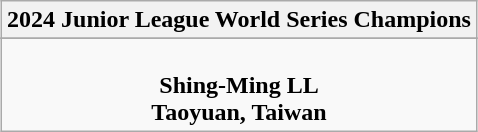<table class="wikitable" style="text-align: center; margin: 0 auto;">
<tr>
<th>2024 Junior League World Series Champions</th>
</tr>
<tr>
</tr>
<tr>
<td><br><strong>Shing-Ming LL</strong><br><strong>Taoyuan, Taiwan</strong></td>
</tr>
</table>
